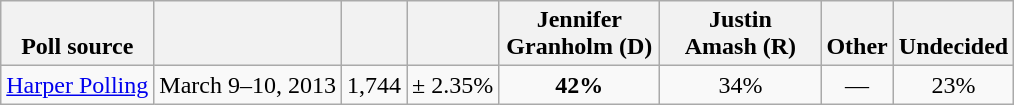<table class="wikitable" style="text-align:center">
<tr valign= bottom>
<th>Poll source</th>
<th></th>
<th></th>
<th></th>
<th style="width:100px;">Jennifer<br>Granholm (D)</th>
<th style="width:100px;">Justin<br>Amash (R)</th>
<th>Other</th>
<th>Undecided</th>
</tr>
<tr>
<td align=left><a href='#'>Harper Polling</a></td>
<td>March 9–10, 2013</td>
<td>1,744</td>
<td>± 2.35%</td>
<td><strong>42%</strong></td>
<td>34%</td>
<td>—</td>
<td>23%</td>
</tr>
</table>
